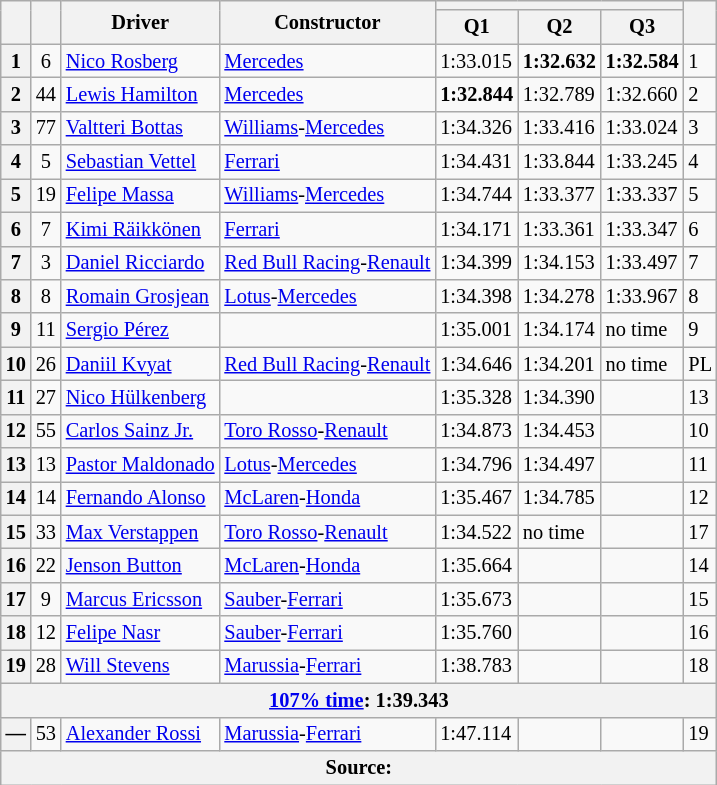<table class="wikitable sortable" style="font-size: 85%;">
<tr>
<th rowspan="2"></th>
<th rowspan="2"></th>
<th rowspan="2">Driver</th>
<th rowspan="2">Constructor</th>
<th colspan="3"></th>
<th rowspan="2"></th>
</tr>
<tr>
<th>Q1</th>
<th>Q2</th>
<th>Q3</th>
</tr>
<tr>
<th>1</th>
<td style="text-align:center">6</td>
<td> <a href='#'>Nico Rosberg</a></td>
<td><a href='#'>Mercedes</a></td>
<td>1:33.015</td>
<td><strong>1:32.632</strong></td>
<td><strong>1:32.584</strong></td>
<td>1</td>
</tr>
<tr>
<th>2</th>
<td style="text-align:center">44</td>
<td> <a href='#'>Lewis Hamilton</a></td>
<td><a href='#'>Mercedes</a></td>
<td><strong>1:32.844</strong></td>
<td>1:32.789</td>
<td>1:32.660</td>
<td>2</td>
</tr>
<tr>
<th>3</th>
<td style="text-align:center">77</td>
<td> <a href='#'>Valtteri Bottas</a></td>
<td><a href='#'>Williams</a>-<a href='#'>Mercedes</a></td>
<td>1:34.326</td>
<td>1:33.416</td>
<td>1:33.024</td>
<td>3</td>
</tr>
<tr>
<th>4</th>
<td style="text-align:center">5</td>
<td> <a href='#'>Sebastian Vettel</a></td>
<td><a href='#'>Ferrari</a></td>
<td>1:34.431</td>
<td>1:33.844</td>
<td>1:33.245</td>
<td>4</td>
</tr>
<tr>
<th>5</th>
<td style="text-align:center">19</td>
<td> <a href='#'>Felipe Massa</a></td>
<td><a href='#'>Williams</a>-<a href='#'>Mercedes</a></td>
<td>1:34.744</td>
<td>1:33.377</td>
<td>1:33.337</td>
<td>5</td>
</tr>
<tr>
<th>6</th>
<td style="text-align:center">7</td>
<td> <a href='#'>Kimi Räikkönen</a></td>
<td><a href='#'>Ferrari</a></td>
<td>1:34.171</td>
<td>1:33.361</td>
<td>1:33.347</td>
<td>6</td>
</tr>
<tr>
<th>7</th>
<td style="text-align:center">3</td>
<td> <a href='#'>Daniel Ricciardo</a></td>
<td><a href='#'>Red Bull Racing</a>-<a href='#'>Renault</a></td>
<td>1:34.399</td>
<td>1:34.153</td>
<td>1:33.497</td>
<td>7</td>
</tr>
<tr>
<th>8</th>
<td style="text-align:center">8</td>
<td> <a href='#'>Romain Grosjean</a></td>
<td><a href='#'>Lotus</a>-<a href='#'>Mercedes</a></td>
<td>1:34.398</td>
<td>1:34.278</td>
<td>1:33.967</td>
<td>8</td>
</tr>
<tr>
<th>9</th>
<td style="text-align:center">11</td>
<td> <a href='#'>Sergio Pérez</a></td>
<td></td>
<td>1:35.001</td>
<td>1:34.174</td>
<td>no time</td>
<td>9</td>
</tr>
<tr>
<th>10</th>
<td style="text-align:center">26</td>
<td> <a href='#'>Daniil Kvyat</a></td>
<td><a href='#'>Red Bull Racing</a>-<a href='#'>Renault</a></td>
<td>1:34.646</td>
<td>1:34.201</td>
<td>no time</td>
<td>PL</td>
</tr>
<tr>
<th>11</th>
<td style="text-align:center">27</td>
<td> <a href='#'>Nico Hülkenberg</a></td>
<td></td>
<td>1:35.328</td>
<td>1:34.390</td>
<td></td>
<td>13</td>
</tr>
<tr>
<th>12</th>
<td style="text-align:center">55</td>
<td> <a href='#'>Carlos Sainz Jr.</a></td>
<td><a href='#'>Toro Rosso</a>-<a href='#'>Renault</a></td>
<td>1:34.873</td>
<td>1:34.453</td>
<td></td>
<td>10</td>
</tr>
<tr>
<th>13</th>
<td style="text-align:center">13</td>
<td> <a href='#'>Pastor Maldonado</a></td>
<td><a href='#'>Lotus</a>-<a href='#'>Mercedes</a></td>
<td>1:34.796</td>
<td>1:34.497</td>
<td></td>
<td>11</td>
</tr>
<tr>
<th>14</th>
<td align="center">14</td>
<td> <a href='#'>Fernando Alonso</a></td>
<td><a href='#'>McLaren</a>-<a href='#'>Honda</a></td>
<td>1:35.467</td>
<td>1:34.785</td>
<td></td>
<td>12</td>
</tr>
<tr>
<th>15</th>
<td style="text-align:center">33</td>
<td> <a href='#'>Max Verstappen</a></td>
<td><a href='#'>Toro Rosso</a>-<a href='#'>Renault</a></td>
<td>1:34.522</td>
<td>no time</td>
<td></td>
<td>17</td>
</tr>
<tr>
<th>16</th>
<td style="text-align:center">22</td>
<td> <a href='#'>Jenson Button</a></td>
<td><a href='#'>McLaren</a>-<a href='#'>Honda</a></td>
<td>1:35.664</td>
<td></td>
<td></td>
<td>14</td>
</tr>
<tr>
<th>17</th>
<td style="text-align:center">9</td>
<td> <a href='#'>Marcus Ericsson</a></td>
<td><a href='#'>Sauber</a>-<a href='#'>Ferrari</a></td>
<td>1:35.673</td>
<td></td>
<td></td>
<td>15</td>
</tr>
<tr>
<th>18</th>
<td style="text-align:center">12</td>
<td> <a href='#'>Felipe Nasr</a></td>
<td><a href='#'>Sauber</a>-<a href='#'>Ferrari</a></td>
<td>1:35.760</td>
<td></td>
<td></td>
<td>16</td>
</tr>
<tr>
<th>19</th>
<td style="text-align:center">28</td>
<td> <a href='#'>Will Stevens</a></td>
<td><a href='#'>Marussia</a>-<a href='#'>Ferrari</a></td>
<td>1:38.783</td>
<td></td>
<td></td>
<td>18</td>
</tr>
<tr>
<th colspan=8><a href='#'>107% time</a>: 1:39.343</th>
</tr>
<tr>
<th>—</th>
<td style="text-align:center">53</td>
<td> <a href='#'>Alexander Rossi</a></td>
<td><a href='#'>Marussia</a>-<a href='#'>Ferrari</a></td>
<td>1:47.114</td>
<td></td>
<td></td>
<td>19</td>
</tr>
<tr>
<th colspan=8>Source:</th>
</tr>
</table>
